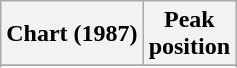<table class="wikitable sortable plainrowheaders" style="text-align:center">
<tr>
<th scope="col">Chart (1987)</th>
<th scope="col">Peak<br>position</th>
</tr>
<tr>
</tr>
<tr>
</tr>
<tr>
</tr>
<tr>
</tr>
</table>
